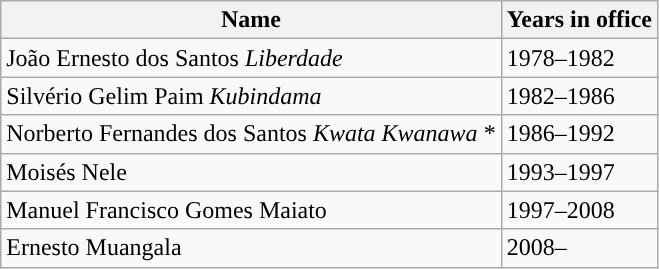<table class="wikitable sortable">
<tr>
<th>Name</th>
<th>Years in office</th>
</tr>
<tr>
<td>João Ernesto dos Santos <em>Liberdade</em></td>
<td data-sort-value="04">1978–1982</td>
</tr>
<tr>
<td>Silvério Gelim Paim <em>Kubindama</em></td>
<td data-sort-value="05">1982–1986</td>
</tr>
<tr>
<td>Norberto Fernandes dos Santos <em>Kwata Kwanawa</em> *</td>
<td data-sort-value="07">1986–1992</td>
</tr>
<tr>
<td>Moisés Nele</td>
<td data-sort-value="05">1993–1997</td>
</tr>
<tr>
<td>Manuel Francisco Gomes Maiato</td>
<td data-sort-value="12">1997–2008</td>
</tr>
<tr>
<td>Ernesto Muangala</td>
<td data-sort-value="12">2008–</td>
</tr>
</table>
